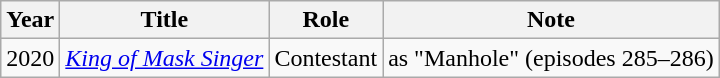<table class="wikitable">
<tr>
<th>Year</th>
<th>Title</th>
<th>Role</th>
<th>Note</th>
</tr>
<tr>
<td>2020</td>
<td><em><a href='#'>King of Mask Singer</a></em></td>
<td>Contestant</td>
<td>as "Manhole" (episodes 285–286)</td>
</tr>
</table>
